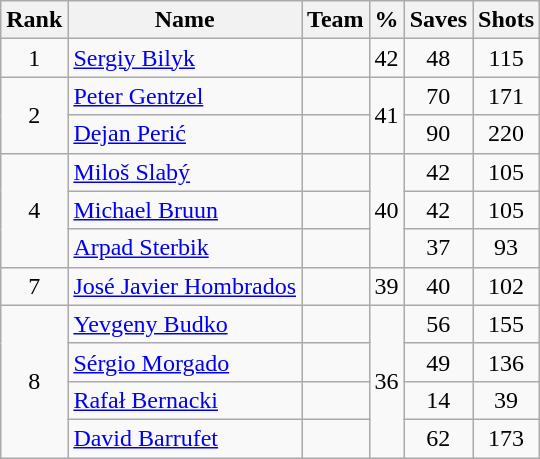<table class="wikitable sortable" style="text-align: center;">
<tr>
<th>Rank</th>
<th>Name</th>
<th>Team</th>
<th>%</th>
<th>Saves</th>
<th>Shots</th>
</tr>
<tr>
<td>1</td>
<td align=left><a href='#'>Sergiy Bilyk</a></td>
<td align=left></td>
<td>42</td>
<td>48</td>
<td>115</td>
</tr>
<tr>
<td rowspan=2>2</td>
<td align=left><a href='#'>Peter Gentzel</a></td>
<td align=left></td>
<td rowspan=2>41</td>
<td>70</td>
<td>171</td>
</tr>
<tr>
<td align=left><a href='#'>Dejan Perić</a></td>
<td align=left></td>
<td>90</td>
<td>220</td>
</tr>
<tr>
<td rowspan=3>4</td>
<td align=left><a href='#'>Miloš Slabý</a></td>
<td align=left></td>
<td rowspan=3>40</td>
<td>42</td>
<td>105</td>
</tr>
<tr>
<td align=left><a href='#'>Michael Bruun</a></td>
<td align=left></td>
<td>42</td>
<td>105</td>
</tr>
<tr>
<td align=left><a href='#'>Arpad Sterbik</a></td>
<td align=left></td>
<td>37</td>
<td>93</td>
</tr>
<tr>
<td>7</td>
<td align=left><a href='#'>José Javier Hombrados</a></td>
<td align=left></td>
<td>39</td>
<td>40</td>
<td>102</td>
</tr>
<tr>
<td rowspan=4>8</td>
<td align=left><a href='#'>Yevgeny Budko</a></td>
<td align=left></td>
<td rowspan=4>36</td>
<td>56</td>
<td>155</td>
</tr>
<tr>
<td align=left><a href='#'>Sérgio Morgado</a></td>
<td align=left></td>
<td>49</td>
<td>136</td>
</tr>
<tr>
<td align=left><a href='#'>Rafał Bernacki</a></td>
<td align=left></td>
<td>14</td>
<td>39</td>
</tr>
<tr>
<td align=left><a href='#'>David Barrufet</a></td>
<td align=left></td>
<td>62</td>
<td>173</td>
</tr>
</table>
